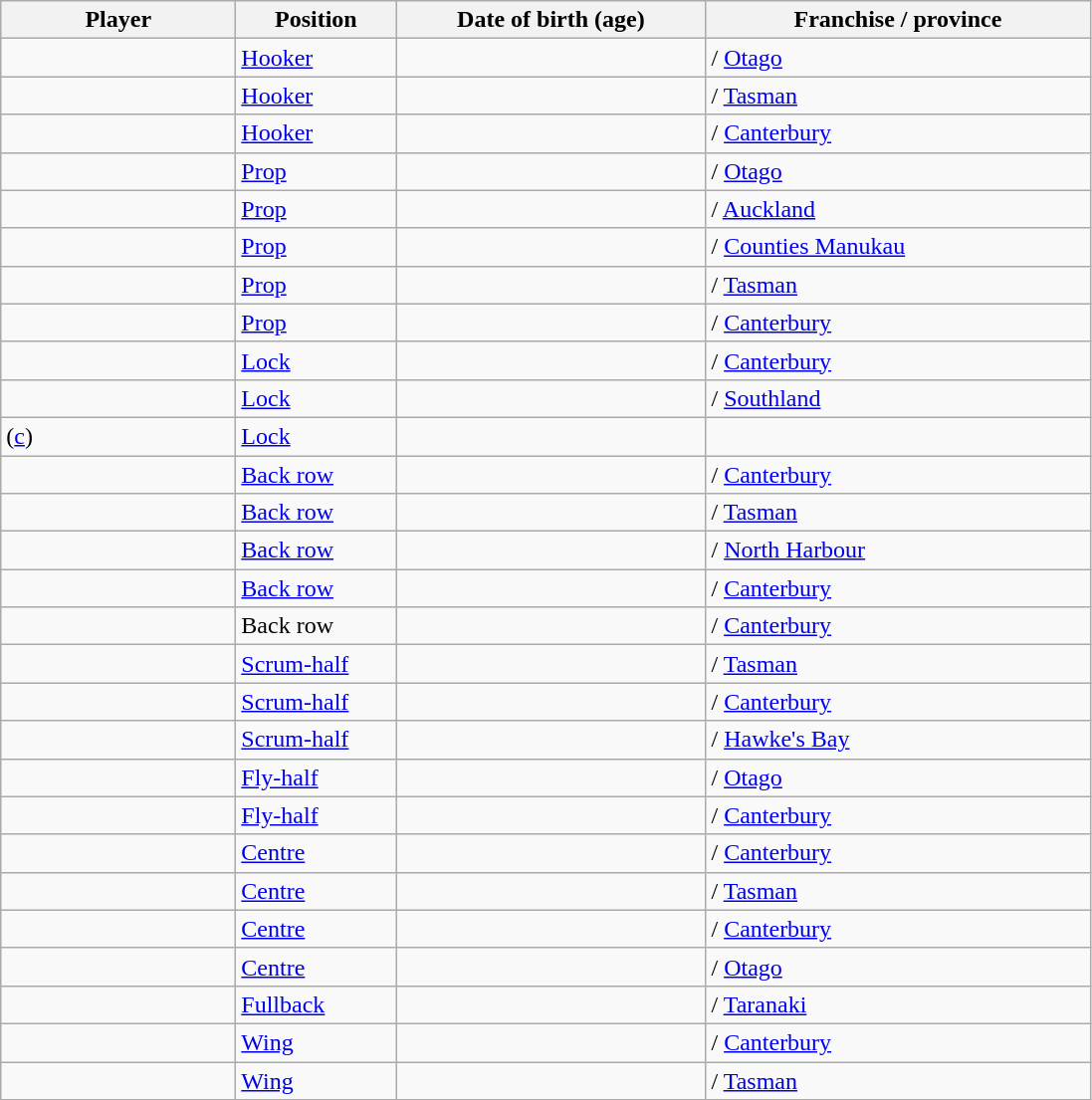<table class="wikitable sortable">
<tr>
<th width="150">Player</th>
<th width="100">Position</th>
<th width="200">Date of birth (age)</th>
<th width="250">Franchise / province</th>
</tr>
<tr>
<td></td>
<td><a href='#'>Hooker</a></td>
<td></td>
<td> / <a href='#'>Otago</a></td>
</tr>
<tr>
<td></td>
<td><a href='#'>Hooker</a></td>
<td></td>
<td> / <a href='#'>Tasman</a></td>
</tr>
<tr>
<td></td>
<td><a href='#'>Hooker</a></td>
<td></td>
<td> / <a href='#'>Canterbury</a></td>
</tr>
<tr>
<td></td>
<td><a href='#'>Prop</a></td>
<td></td>
<td> / <a href='#'>Otago</a></td>
</tr>
<tr>
<td></td>
<td><a href='#'>Prop</a></td>
<td></td>
<td> / <a href='#'>Auckland</a></td>
</tr>
<tr>
<td></td>
<td><a href='#'>Prop</a></td>
<td></td>
<td> / <a href='#'>Counties Manukau</a></td>
</tr>
<tr>
<td></td>
<td><a href='#'>Prop</a></td>
<td></td>
<td> / <a href='#'>Tasman</a></td>
</tr>
<tr>
<td></td>
<td><a href='#'>Prop</a></td>
<td></td>
<td> / <a href='#'>Canterbury</a></td>
</tr>
<tr>
<td></td>
<td><a href='#'>Lock</a></td>
<td></td>
<td> / <a href='#'>Canterbury</a></td>
</tr>
<tr>
<td></td>
<td><a href='#'>Lock</a></td>
<td></td>
<td> / <a href='#'>Southland</a></td>
</tr>
<tr>
<td> (<a href='#'>c</a>)</td>
<td><a href='#'>Lock</a></td>
<td></td>
<td></td>
</tr>
<tr>
<td></td>
<td><a href='#'>Back row</a></td>
<td></td>
<td> / <a href='#'>Canterbury</a></td>
</tr>
<tr>
<td></td>
<td><a href='#'>Back row</a></td>
<td></td>
<td> / <a href='#'>Tasman</a></td>
</tr>
<tr>
<td></td>
<td><a href='#'>Back row</a></td>
<td></td>
<td> / <a href='#'>North Harbour</a></td>
</tr>
<tr>
<td></td>
<td><a href='#'>Back row</a></td>
<td></td>
<td> / <a href='#'>Canterbury</a></td>
</tr>
<tr>
<td></td>
<td>Back row</td>
<td></td>
<td> / <a href='#'>Canterbury</a></td>
</tr>
<tr>
<td></td>
<td><a href='#'>Scrum-half</a></td>
<td></td>
<td> / <a href='#'>Tasman</a></td>
</tr>
<tr>
<td></td>
<td><a href='#'>Scrum-half</a></td>
<td></td>
<td> / <a href='#'>Canterbury</a></td>
</tr>
<tr>
<td></td>
<td><a href='#'>Scrum-half</a></td>
<td></td>
<td> / <a href='#'>Hawke's Bay</a></td>
</tr>
<tr>
<td></td>
<td><a href='#'>Fly-half</a></td>
<td></td>
<td> / <a href='#'>Otago</a></td>
</tr>
<tr>
<td></td>
<td><a href='#'>Fly-half</a></td>
<td></td>
<td> / <a href='#'>Canterbury</a></td>
</tr>
<tr>
<td></td>
<td><a href='#'>Centre</a></td>
<td></td>
<td> / <a href='#'>Canterbury</a></td>
</tr>
<tr>
<td></td>
<td><a href='#'>Centre</a></td>
<td></td>
<td> / <a href='#'>Tasman</a></td>
</tr>
<tr>
<td></td>
<td><a href='#'>Centre</a></td>
<td></td>
<td> / <a href='#'>Canterbury</a></td>
</tr>
<tr>
<td></td>
<td><a href='#'>Centre</a></td>
<td></td>
<td> / <a href='#'>Otago</a></td>
</tr>
<tr>
<td></td>
<td><a href='#'>Fullback</a></td>
<td></td>
<td> / <a href='#'>Taranaki</a></td>
</tr>
<tr>
<td></td>
<td><a href='#'>Wing</a></td>
<td></td>
<td> / <a href='#'>Canterbury</a></td>
</tr>
<tr>
<td></td>
<td><a href='#'>Wing</a></td>
<td></td>
<td> / <a href='#'>Tasman</a></td>
</tr>
</table>
